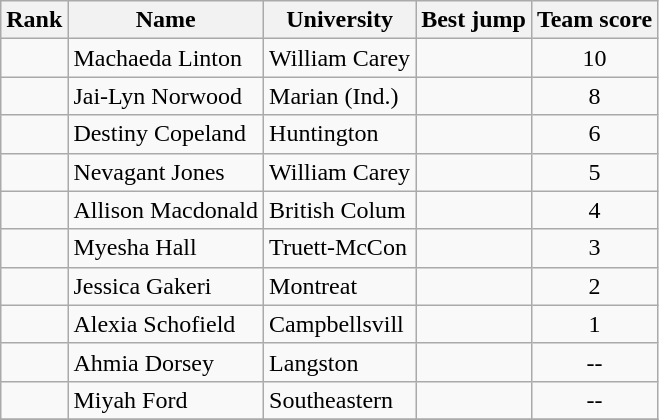<table class="wikitable sortable" style="text-align:center">
<tr>
<th>Rank</th>
<th>Name</th>
<th>University</th>
<th>Best jump</th>
<th>Team score</th>
</tr>
<tr>
<td></td>
<td align=left>Machaeda Linton</td>
<td align="left">William Carey</td>
<td><strong></strong></td>
<td>10</td>
</tr>
<tr>
<td></td>
<td align=left>Jai-Lyn Norwood</td>
<td align="left">Marian (Ind.)</td>
<td><strong></strong></td>
<td>8</td>
</tr>
<tr>
<td></td>
<td align=left>Destiny Copeland</td>
<td align="left">Huntington</td>
<td><strong></strong></td>
<td>6</td>
</tr>
<tr>
<td></td>
<td align=left>Nevagant Jones</td>
<td align="left">William Carey</td>
<td><strong></strong></td>
<td>5</td>
</tr>
<tr>
<td></td>
<td align=left>Allison Macdonald</td>
<td align="left">British Colum</td>
<td><strong></strong></td>
<td>4</td>
</tr>
<tr>
<td></td>
<td align=left>Myesha Hall</td>
<td align="left">Truett-McCon</td>
<td><strong></strong></td>
<td>3</td>
</tr>
<tr>
<td></td>
<td align=left>Jessica Gakeri</td>
<td align="left">Montreat</td>
<td><strong></strong></td>
<td>2</td>
</tr>
<tr>
<td></td>
<td align=left>Alexia Schofield</td>
<td align="left">Campbellsvill</td>
<td><strong></strong></td>
<td>1</td>
</tr>
<tr>
<td></td>
<td align=left>Ahmia Dorsey</td>
<td align="left">Langston</td>
<td><strong></strong></td>
<td>--</td>
</tr>
<tr>
<td></td>
<td align=left>Miyah Ford</td>
<td align="left">Southeastern</td>
<td><strong></strong></td>
<td>--</td>
</tr>
<tr>
</tr>
</table>
